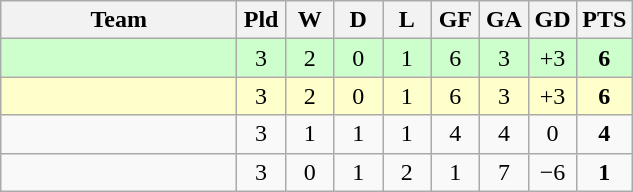<table class="wikitable" style="text-align:center">
<tr>
<th width="150">Team</th>
<th width="25">Pld</th>
<th width="25">W</th>
<th width="25">D</th>
<th width="25">L</th>
<th width="25">GF</th>
<th width="25">GA</th>
<th width="25">GD</th>
<th width="25">PTS</th>
</tr>
<tr style="background:#ccffcc">
<td style="text-align:left"></td>
<td>3</td>
<td>2</td>
<td>0</td>
<td>1</td>
<td>6</td>
<td>3</td>
<td>+3</td>
<td><strong>6</strong></td>
</tr>
<tr style="background:#ffffcc">
<td style="text-align:left"></td>
<td>3</td>
<td>2</td>
<td>0</td>
<td>1</td>
<td>6</td>
<td>3</td>
<td>+3</td>
<td><strong>6</strong></td>
</tr>
<tr>
<td style="text-align:left"></td>
<td>3</td>
<td>1</td>
<td>1</td>
<td>1</td>
<td>4</td>
<td>4</td>
<td>0</td>
<td><strong>4</strong></td>
</tr>
<tr>
<td style="text-align:left"></td>
<td>3</td>
<td>0</td>
<td>1</td>
<td>2</td>
<td>1</td>
<td>7</td>
<td>−6</td>
<td><strong>1</strong></td>
</tr>
</table>
